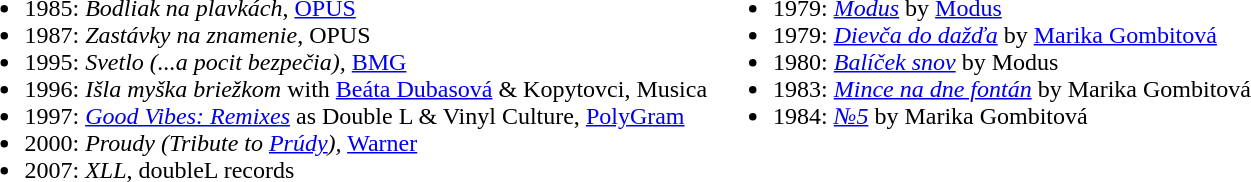<table border="0"|>
<tr>
<td valign="top"><br><ul><li>1985: <em>Bodliak na plavkách</em>, <a href='#'>OPUS</a></li><li>1987: <em>Zastávky na znamenie</em>, OPUS</li><li>1995: <em>Svetlo (...a pocit bezpečia),</em> <a href='#'>BMG</a></li><li>1996: <em>Išla myška briežkom</em> with <a href='#'>Beáta Dubasová</a> & Kopytovci, Musica</li><li>1997: <em><a href='#'>Good Vibes: Remixes</a></em> as Double L & Vinyl Culture, <a href='#'>PolyGram</a></li><li>2000: <em>Proudy (Tribute to <a href='#'>Prúdy</a>),</em> <a href='#'>Warner</a></li><li>2007: <em>XLL</em>, doubleL records</li></ul></td>
<td valign="top"><br><ul><li>1979: <em><a href='#'>Modus</a></em> by <a href='#'>Modus</a></li><li>1979: <em><a href='#'>Dievča do dažďa</a></em> by <a href='#'>Marika Gombitová</a></li><li>1980: <em><a href='#'>Balíček snov</a></em> by Modus</li><li>1983: <em><a href='#'>Mince na dne fontán</a></em> by Marika Gombitová</li><li>1984: <em><a href='#'>№5</a></em> by Marika Gombitová</li></ul></td>
</tr>
</table>
